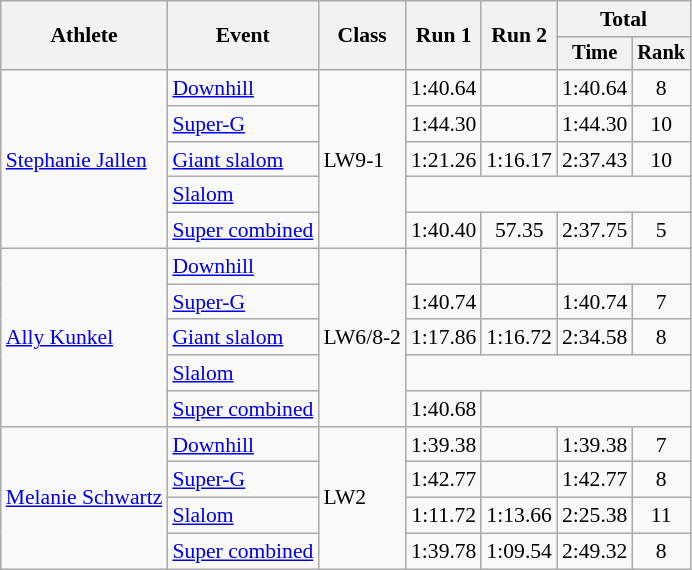<table class="wikitable" style="font-size:90%">
<tr>
<th rowspan=2>Athlete</th>
<th rowspan=2>Event</th>
<th rowspan=2>Class</th>
<th rowspan=2>Run 1</th>
<th rowspan=2>Run 2</th>
<th colspan=2>Total</th>
</tr>
<tr style="font-size:95%">
<th>Time</th>
<th>Rank</th>
</tr>
<tr align=center>
<td align=left rowspan=5><a href='#'>Stephanie Jallen</a></td>
<td align=left><a href='#'>Downhill</a></td>
<td align=left rowspan=5>LW9-1</td>
<td>1:40.64</td>
<td></td>
<td>1:40.64</td>
<td>8</td>
</tr>
<tr align=center>
<td align=left><a href='#'>Super-G</a></td>
<td>1:44.30</td>
<td></td>
<td>1:44.30</td>
<td>10</td>
</tr>
<tr align=center>
<td align=left><a href='#'>Giant slalom</a></td>
<td>1:21.26</td>
<td>1:16.17</td>
<td>2:37.43</td>
<td>10</td>
</tr>
<tr align=center>
<td align=left><a href='#'>Slalom</a></td>
<td colspan="4"></td>
</tr>
<tr align=center>
<td align=left><a href='#'>Super combined</a></td>
<td>1:40.40</td>
<td>57.35</td>
<td>2:37.75</td>
<td>5</td>
</tr>
<tr align=center>
<td align=left rowspan=5><a href='#'>Ally Kunkel</a></td>
<td align=left><a href='#'>Downhill</a></td>
<td align=left rowspan=5>LW6/8-2</td>
<td></td>
<td></td>
<td colspan=2></td>
</tr>
<tr align=center>
<td align=left><a href='#'>Super-G</a></td>
<td>1:40.74</td>
<td></td>
<td>1:40.74</td>
<td>7</td>
</tr>
<tr align=center>
<td align=left><a href='#'>Giant slalom</a></td>
<td>1:17.86</td>
<td>1:16.72</td>
<td>2:34.58</td>
<td>8</td>
</tr>
<tr align=center>
<td align=left><a href='#'>Slalom</a></td>
<td colspan="4"></td>
</tr>
<tr align=center>
<td align=left><a href='#'>Super combined</a></td>
<td>1:40.68</td>
<td colspan="3"></td>
</tr>
<tr align=center>
<td align=left rowspan=4><a href='#'>Melanie Schwartz</a></td>
<td align=left><a href='#'>Downhill</a></td>
<td align=left rowspan=4>LW2</td>
<td>1:39.38</td>
<td></td>
<td>1:39.38</td>
<td>7</td>
</tr>
<tr align=center>
<td align=left><a href='#'>Super-G</a></td>
<td>1:42.77</td>
<td></td>
<td>1:42.77</td>
<td>8</td>
</tr>
<tr align=center>
<td align=left><a href='#'>Slalom</a></td>
<td>1:11.72</td>
<td>1:13.66</td>
<td>2:25.38</td>
<td>11</td>
</tr>
<tr align=center>
<td align=left><a href='#'>Super combined</a></td>
<td>1:39.78</td>
<td>1:09.54</td>
<td>2:49.32</td>
<td>8</td>
</tr>
</table>
